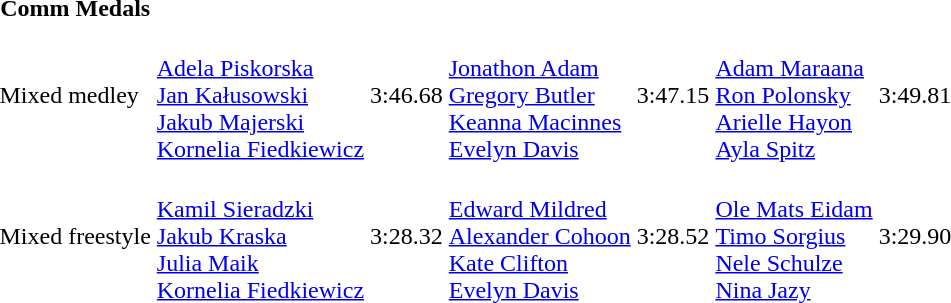<table>
<tr>
<th>Comm Medals</th>
</tr>
<tr>
<td>Mixed  medley</td>
<td><br><a href='#'>Adela Piskorska</a><br><a href='#'>Jan Kałusowski</a><br><a href='#'>Jakub Majerski</a><br><a href='#'>Kornelia Fiedkiewicz</a></td>
<td>3:46.68</td>
<td><br><a href='#'>Jonathon Adam</a><br><a href='#'>Gregory Butler</a><br><a href='#'>Keanna Macinnes</a><br><a href='#'>Evelyn Davis</a></td>
<td>3:47.15</td>
<td><br><a href='#'>Adam Maraana</a><br><a href='#'>Ron Polonsky</a><br><a href='#'>Arielle Hayon</a><br><a href='#'>Ayla Spitz</a></td>
<td>3:49.81</td>
<td> </td>
</tr>
<tr>
<td>Mixed  freestyle</td>
<td><br><a href='#'>Kamil Sieradzki</a><br><a href='#'>Jakub Kraska</a><br><a href='#'>Julia Maik</a><br><a href='#'>Kornelia Fiedkiewicz</a></td>
<td>3:28.32</td>
<td><br><a href='#'>Edward Mildred</a><br><a href='#'>Alexander Cohoon</a><br><a href='#'>Kate Clifton</a><br><a href='#'>Evelyn Davis</a></td>
<td>3:28.52</td>
<td><br><a href='#'>Ole Mats Eidam</a><br><a href='#'>Timo Sorgius</a><br><a href='#'>Nele Schulze</a><br><a href='#'>Nina Jazy</a></td>
<td>3:29.90</td>
<td> </td>
</tr>
</table>
